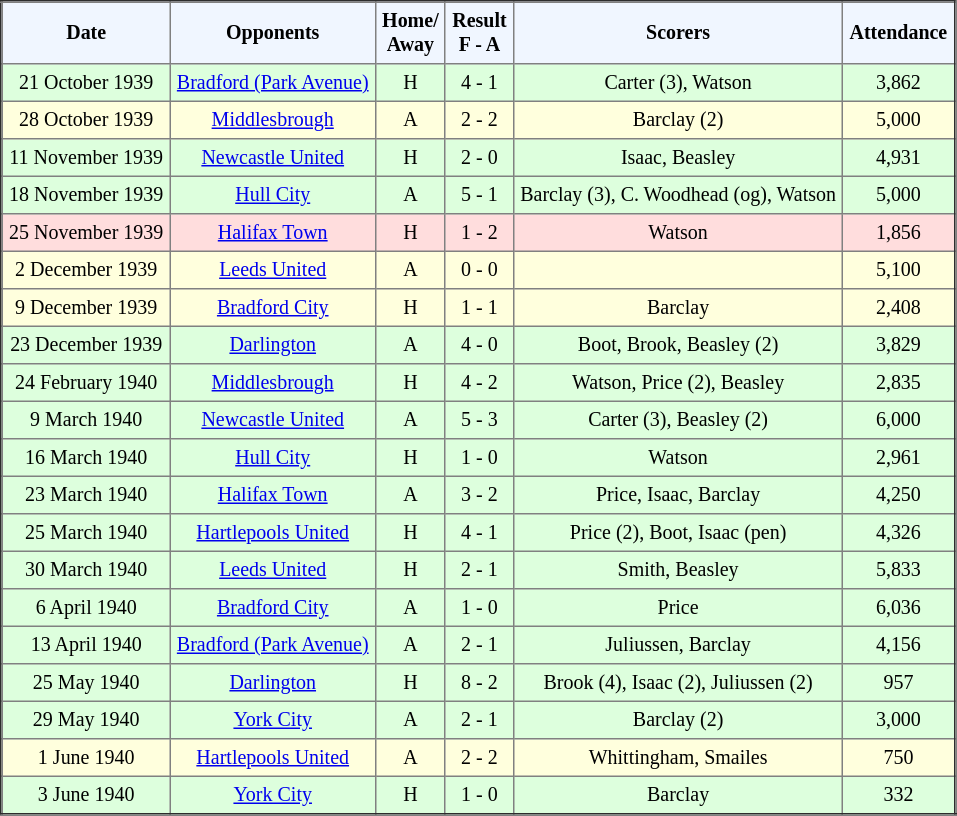<table border="2" cellpadding="4" style="border-collapse:collapse; text-align:center; font-size:smaller;">
<tr style="background:#f0f6ff;">
<th><strong>Date</strong></th>
<th><strong>Opponents</strong></th>
<th><strong>Home/<br>Away</strong></th>
<th><strong>Result<br>F - A</strong></th>
<th><strong>Scorers</strong></th>
<th><strong>Attendance</strong></th>
</tr>
<tr bgcolor="#ddffdd">
<td>21 October 1939</td>
<td><a href='#'>Bradford (Park Avenue)</a></td>
<td>H</td>
<td>4 - 1</td>
<td>Carter (3), Watson</td>
<td>3,862</td>
</tr>
<tr bgcolor="#ffffdd">
<td>28 October 1939</td>
<td><a href='#'>Middlesbrough</a></td>
<td>A</td>
<td>2 - 2</td>
<td>Barclay (2)</td>
<td>5,000</td>
</tr>
<tr bgcolor="#ddffdd">
<td>11 November 1939</td>
<td><a href='#'>Newcastle United</a></td>
<td>H</td>
<td>2 - 0</td>
<td>Isaac, Beasley</td>
<td>4,931</td>
</tr>
<tr bgcolor="#ddffdd">
<td>18 November 1939</td>
<td><a href='#'>Hull City</a></td>
<td>A</td>
<td>5 - 1</td>
<td>Barclay (3), C. Woodhead (og), Watson</td>
<td>5,000</td>
</tr>
<tr bgcolor="#ffdddd">
<td>25 November 1939</td>
<td><a href='#'>Halifax Town</a></td>
<td>H</td>
<td>1 - 2</td>
<td>Watson</td>
<td>1,856</td>
</tr>
<tr bgcolor="#ffffdd">
<td>2 December 1939</td>
<td><a href='#'>Leeds United</a></td>
<td>A</td>
<td>0 - 0</td>
<td></td>
<td>5,100</td>
</tr>
<tr bgcolor="#ffffdd">
<td>9 December 1939</td>
<td><a href='#'>Bradford City</a></td>
<td>H</td>
<td>1 - 1</td>
<td>Barclay</td>
<td>2,408</td>
</tr>
<tr bgcolor="#ddffdd">
<td>23 December 1939</td>
<td><a href='#'>Darlington</a></td>
<td>A</td>
<td>4 - 0</td>
<td>Boot, Brook, Beasley (2)</td>
<td>3,829</td>
</tr>
<tr bgcolor="#ddffdd">
<td>24 February 1940</td>
<td><a href='#'>Middlesbrough</a></td>
<td>H</td>
<td>4 - 2</td>
<td>Watson, Price (2), Beasley</td>
<td>2,835</td>
</tr>
<tr bgcolor="#ddffdd">
<td>9 March 1940</td>
<td><a href='#'>Newcastle United</a></td>
<td>A</td>
<td>5 - 3</td>
<td>Carter (3), Beasley (2)</td>
<td>6,000</td>
</tr>
<tr bgcolor="#ddffdd">
<td>16 March 1940</td>
<td><a href='#'>Hull City</a></td>
<td>H</td>
<td>1 - 0</td>
<td>Watson</td>
<td>2,961</td>
</tr>
<tr bgcolor="#ddffdd">
<td>23 March 1940</td>
<td><a href='#'>Halifax Town</a></td>
<td>A</td>
<td>3 - 2</td>
<td>Price, Isaac, Barclay</td>
<td>4,250</td>
</tr>
<tr bgcolor="#ddffdd">
<td>25 March 1940</td>
<td><a href='#'>Hartlepools United</a></td>
<td>H</td>
<td>4 - 1</td>
<td>Price (2), Boot, Isaac (pen)</td>
<td>4,326</td>
</tr>
<tr bgcolor="#ddffdd">
<td>30 March 1940</td>
<td><a href='#'>Leeds United</a></td>
<td>H</td>
<td>2 - 1</td>
<td>Smith, Beasley</td>
<td>5,833</td>
</tr>
<tr bgcolor="#ddffdd">
<td>6 April 1940</td>
<td><a href='#'>Bradford City</a></td>
<td>A</td>
<td>1 - 0</td>
<td>Price</td>
<td>6,036</td>
</tr>
<tr bgcolor="#ddffdd">
<td>13 April 1940</td>
<td><a href='#'>Bradford (Park Avenue)</a></td>
<td>A</td>
<td>2 - 1</td>
<td>Juliussen, Barclay</td>
<td>4,156</td>
</tr>
<tr bgcolor="#ddffdd">
<td>25 May 1940</td>
<td><a href='#'>Darlington</a></td>
<td>H</td>
<td>8 - 2</td>
<td>Brook (4), Isaac (2), Juliussen (2)</td>
<td>957</td>
</tr>
<tr bgcolor="#ddffdd">
<td>29 May 1940</td>
<td><a href='#'>York City</a></td>
<td>A</td>
<td>2 - 1</td>
<td>Barclay (2)</td>
<td>3,000</td>
</tr>
<tr bgcolor="#ffffdd">
<td>1 June 1940</td>
<td><a href='#'>Hartlepools United</a></td>
<td>A</td>
<td>2 - 2</td>
<td>Whittingham, Smailes</td>
<td>750</td>
</tr>
<tr bgcolor="#ddffdd">
<td>3 June 1940</td>
<td><a href='#'>York City</a></td>
<td>H</td>
<td>1 - 0</td>
<td>Barclay</td>
<td>332</td>
</tr>
</table>
